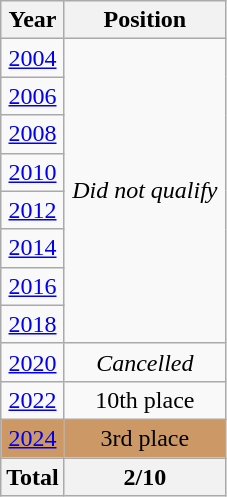<table class="wikitable" style="text-align: center;">
<tr>
<th>Year</th>
<th width="100">Position</th>
</tr>
<tr>
<td> <a href='#'>2004</a></td>
<td rowspan=8><em>Did not qualify</em></td>
</tr>
<tr>
<td> <a href='#'>2006</a></td>
</tr>
<tr>
<td> <a href='#'>2008</a></td>
</tr>
<tr>
<td> <a href='#'>2010</a></td>
</tr>
<tr>
<td> <a href='#'>2012</a></td>
</tr>
<tr>
<td> <a href='#'>2014</a></td>
</tr>
<tr>
<td> <a href='#'>2016</a></td>
</tr>
<tr>
<td> <a href='#'>2018</a></td>
</tr>
<tr>
<td> <a href='#'>2020</a></td>
<td><em>Cancelled</em></td>
</tr>
<tr>
<td> <a href='#'>2022</a></td>
<td>10th place</td>
</tr>
<tr bgcolor=cc9966>
<td> <a href='#'>2024</a></td>
<td>3rd place</td>
</tr>
<tr>
<th>Total</th>
<th>2/10</th>
</tr>
</table>
